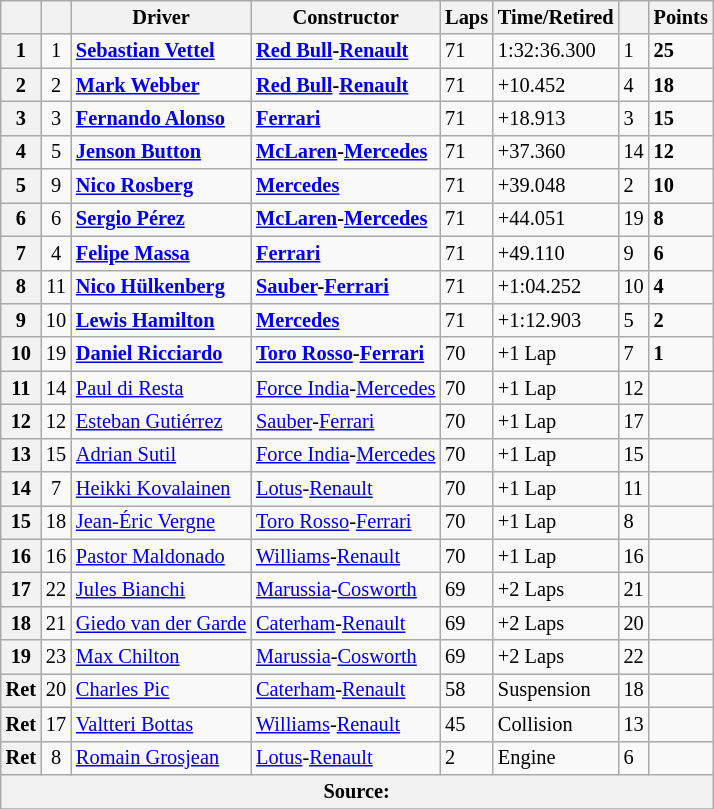<table class=wikitable style="font-size:85%">
<tr>
<th></th>
<th></th>
<th>Driver</th>
<th>Constructor</th>
<th>Laps</th>
<th>Time/Retired</th>
<th></th>
<th>Points</th>
</tr>
<tr>
<th>1</th>
<td align="center">1</td>
<td> <strong><a href='#'>Sebastian Vettel</a></strong></td>
<td><strong><a href='#'>Red Bull</a>-<a href='#'>Renault</a></strong></td>
<td>71</td>
<td>1:32:36.300</td>
<td>1</td>
<td><strong>25</strong></td>
</tr>
<tr>
<th>2</th>
<td align="center">2</td>
<td> <strong><a href='#'>Mark Webber</a></strong></td>
<td><strong><a href='#'>Red Bull</a>-<a href='#'>Renault</a></strong></td>
<td>71</td>
<td>+10.452</td>
<td>4</td>
<td><strong>18</strong></td>
</tr>
<tr>
<th>3</th>
<td align="center">3</td>
<td> <strong><a href='#'>Fernando Alonso</a></strong></td>
<td><strong><a href='#'>Ferrari</a></strong></td>
<td>71</td>
<td>+18.913</td>
<td>3</td>
<td><strong>15</strong></td>
</tr>
<tr>
<th>4</th>
<td align="center">5</td>
<td> <strong><a href='#'>Jenson Button</a></strong></td>
<td><strong><a href='#'>McLaren</a>-<a href='#'>Mercedes</a></strong></td>
<td>71</td>
<td>+37.360</td>
<td>14</td>
<td><strong>12</strong></td>
</tr>
<tr>
<th>5</th>
<td align="center">9</td>
<td> <strong><a href='#'>Nico Rosberg</a></strong></td>
<td><strong><a href='#'>Mercedes</a></strong></td>
<td>71</td>
<td>+39.048</td>
<td>2</td>
<td><strong>10</strong></td>
</tr>
<tr>
<th>6</th>
<td align="center">6</td>
<td> <strong><a href='#'>Sergio Pérez</a></strong></td>
<td><strong><a href='#'>McLaren</a>-<a href='#'>Mercedes</a></strong></td>
<td>71</td>
<td>+44.051</td>
<td>19</td>
<td><strong>8</strong></td>
</tr>
<tr>
<th>7</th>
<td align="center">4</td>
<td> <strong><a href='#'>Felipe Massa</a></strong></td>
<td><strong><a href='#'>Ferrari</a></strong></td>
<td>71</td>
<td>+49.110</td>
<td>9</td>
<td><strong>6</strong></td>
</tr>
<tr>
<th>8</th>
<td align="center">11</td>
<td> <strong><a href='#'>Nico Hülkenberg</a></strong></td>
<td><strong><a href='#'>Sauber</a>-<a href='#'>Ferrari</a></strong></td>
<td>71</td>
<td>+1:04.252</td>
<td>10</td>
<td><strong>4</strong></td>
</tr>
<tr>
<th>9</th>
<td align="center">10</td>
<td> <strong><a href='#'>Lewis Hamilton</a></strong></td>
<td><strong><a href='#'>Mercedes</a></strong></td>
<td>71</td>
<td>+1:12.903</td>
<td>5</td>
<td><strong>2</strong></td>
</tr>
<tr>
<th>10</th>
<td align="center">19</td>
<td> <strong><a href='#'>Daniel Ricciardo</a></strong></td>
<td><strong><a href='#'>Toro Rosso</a>-<a href='#'>Ferrari</a></strong></td>
<td>70</td>
<td>+1 Lap</td>
<td>7</td>
<td><strong>1</strong></td>
</tr>
<tr>
<th>11</th>
<td align="center">14</td>
<td> <a href='#'>Paul di Resta</a></td>
<td><a href='#'>Force India</a>-<a href='#'>Mercedes</a></td>
<td>70</td>
<td>+1 Lap</td>
<td>12</td>
<td></td>
</tr>
<tr>
<th>12</th>
<td align="center">12</td>
<td> <a href='#'>Esteban Gutiérrez</a></td>
<td><a href='#'>Sauber</a>-<a href='#'>Ferrari</a></td>
<td>70</td>
<td>+1 Lap</td>
<td>17</td>
<td></td>
</tr>
<tr>
<th>13</th>
<td align="center">15</td>
<td> <a href='#'>Adrian Sutil</a></td>
<td><a href='#'>Force India</a>-<a href='#'>Mercedes</a></td>
<td>70</td>
<td>+1 Lap</td>
<td>15</td>
<td></td>
</tr>
<tr>
<th>14</th>
<td align="center">7</td>
<td> <a href='#'>Heikki Kovalainen</a></td>
<td><a href='#'>Lotus</a>-<a href='#'>Renault</a></td>
<td>70</td>
<td>+1 Lap</td>
<td>11</td>
<td></td>
</tr>
<tr>
<th>15</th>
<td align="center">18</td>
<td> <a href='#'>Jean-Éric Vergne</a></td>
<td><a href='#'>Toro Rosso</a>-<a href='#'>Ferrari</a></td>
<td>70</td>
<td>+1 Lap</td>
<td>8</td>
<td></td>
</tr>
<tr>
<th>16</th>
<td align="center">16</td>
<td> <a href='#'>Pastor Maldonado</a></td>
<td><a href='#'>Williams</a>-<a href='#'>Renault</a></td>
<td>70</td>
<td>+1 Lap</td>
<td>16</td>
<td></td>
</tr>
<tr>
<th>17</th>
<td align="center">22</td>
<td> <a href='#'>Jules Bianchi</a></td>
<td><a href='#'>Marussia</a>-<a href='#'>Cosworth</a></td>
<td>69</td>
<td>+2 Laps</td>
<td>21</td>
<td></td>
</tr>
<tr>
<th>18</th>
<td align="center">21</td>
<td> <a href='#'>Giedo van der Garde</a></td>
<td><a href='#'>Caterham</a>-<a href='#'>Renault</a></td>
<td>69</td>
<td>+2 Laps</td>
<td>20</td>
<td></td>
</tr>
<tr>
<th>19</th>
<td align="center">23</td>
<td> <a href='#'>Max Chilton</a></td>
<td><a href='#'>Marussia</a>-<a href='#'>Cosworth</a></td>
<td>69</td>
<td>+2 Laps</td>
<td>22</td>
<td></td>
</tr>
<tr>
<th>Ret</th>
<td align="center">20</td>
<td> <a href='#'>Charles Pic</a></td>
<td><a href='#'>Caterham</a>-<a href='#'>Renault</a></td>
<td>58</td>
<td>Suspension</td>
<td>18</td>
<td></td>
</tr>
<tr>
<th>Ret</th>
<td align="center">17</td>
<td> <a href='#'>Valtteri Bottas</a></td>
<td><a href='#'>Williams</a>-<a href='#'>Renault</a></td>
<td>45</td>
<td>Collision</td>
<td>13</td>
<td></td>
</tr>
<tr>
<th>Ret</th>
<td align="center">8</td>
<td> <a href='#'>Romain Grosjean</a></td>
<td><a href='#'>Lotus</a>-<a href='#'>Renault</a></td>
<td>2</td>
<td>Engine</td>
<td>6</td>
<td></td>
</tr>
<tr>
<th colspan=8>Source:</th>
</tr>
<tr>
</tr>
</table>
